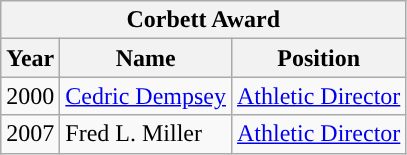<table class="wikitable">
<tr align="center">
<th colspan=5>Corbett Award</th>
</tr>
<tr>
<th>Year</th>
<th>Name</th>
<th>Position</th>
</tr>
<tr align="center" bgcolor="">
<td>2000</td>
<td><a href='#'>Cedric Dempsey</a></td>
<td><a href='#'>Athletic Director</a></td>
</tr>
<tr>
<td>2007</td>
<td>Fred L. Miller</td>
<td><a href='#'>Athletic Director</a></td>
</tr>
</table>
